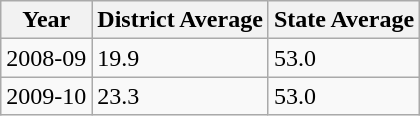<table class="wikitable sortable">
<tr>
<th>Year</th>
<th>District Average</th>
<th>State Average</th>
</tr>
<tr>
<td>2008-09</td>
<td>19.9</td>
<td>53.0</td>
</tr>
<tr>
<td>2009-10</td>
<td>23.3</td>
<td>53.0</td>
</tr>
</table>
